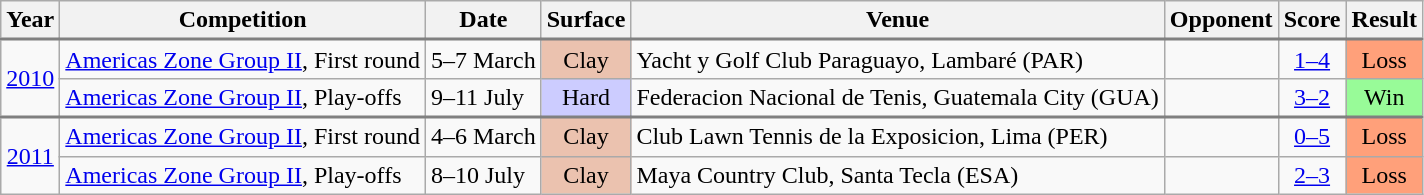<table class="wikitable sortable">
<tr>
<th scope="col">Year</th>
<th scope="col">Competition</th>
<th scope="col">Date</th>
<th scope="col">Surface</th>
<th scope="col">Venue</th>
<th scope="col">Opponent</th>
<th scope="col">Score</th>
<th scope="col">Result</th>
</tr>
<tr style="border-top:2px solid gray;">
<td align="center" rowspan="2"><a href='#'>2010</a></td>
<td><a href='#'>Americas Zone Group II</a>, First round</td>
<td>5–7 March</td>
<td align="center" bgcolor=ebc2af>Clay</td>
<td>Yacht y Golf Club Paraguayo, Lambaré (PAR)</td>
<td></td>
<td align="center"><a href='#'>1–4</a></td>
<td align="center" bgcolor="#FFA07A">Loss</td>
</tr>
<tr>
<td><a href='#'>Americas Zone Group II</a>, Play-offs</td>
<td>9–11 July</td>
<td align="center" bgcolor=ccccff>Hard</td>
<td>Federacion Nacional de Tenis, Guatemala City (GUA)</td>
<td></td>
<td align="center"><a href='#'>3–2</a></td>
<td align="center" bgcolor="#98FB98">Win</td>
</tr>
<tr style="border-top:2px solid gray;">
<td align="center" rowspan="2"><a href='#'>2011</a></td>
<td><a href='#'>Americas Zone Group II</a>, First round</td>
<td>4–6 March</td>
<td align="center" bgcolor=ebc2af>Clay</td>
<td>Club Lawn Tennis de la Exposicion, Lima (PER)</td>
<td></td>
<td align="center"><a href='#'>0–5</a></td>
<td align="center" bgcolor="#FFA07A">Loss</td>
</tr>
<tr>
<td><a href='#'>Americas Zone Group II</a>, Play-offs</td>
<td>8–10 July</td>
<td align="center" bgcolor=ebc2af>Clay</td>
<td>Maya Country Club, Santa Tecla (ESA)</td>
<td></td>
<td align="center"><a href='#'>2–3</a></td>
<td align="center" bgcolor="#FFA07A">Loss</td>
</tr>
</table>
